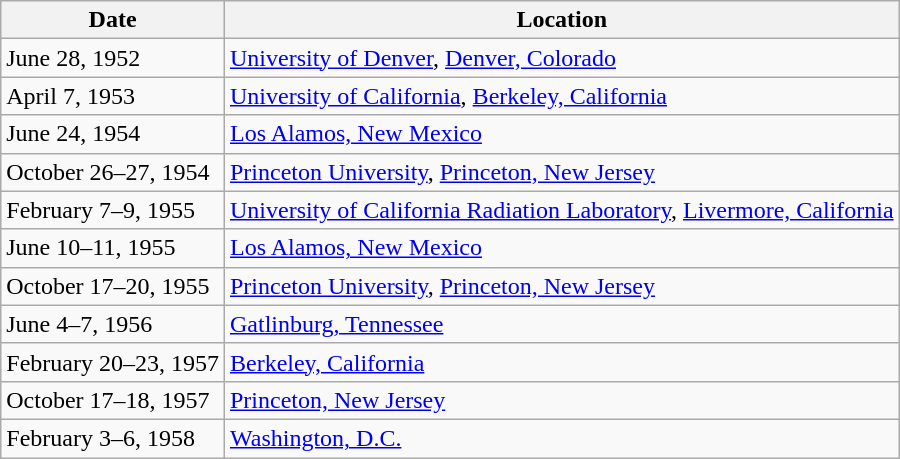<table class="wikitable">
<tr>
<th>Date</th>
<th>Location</th>
</tr>
<tr>
<td>June 28, 1952</td>
<td><a href='#'>University of Denver</a>, <a href='#'>Denver, Colorado</a></td>
</tr>
<tr>
<td>April 7, 1953</td>
<td><a href='#'>University of California</a>, <a href='#'>Berkeley, California</a></td>
</tr>
<tr>
<td>June 24, 1954</td>
<td><a href='#'>Los Alamos, New Mexico</a></td>
</tr>
<tr>
<td>October 26–27, 1954</td>
<td><a href='#'>Princeton University</a>, <a href='#'>Princeton, New Jersey</a></td>
</tr>
<tr>
<td>February 7–9, 1955</td>
<td><a href='#'>University of California Radiation Laboratory</a>, <a href='#'>Livermore, California</a></td>
</tr>
<tr>
<td>June 10–11, 1955</td>
<td><a href='#'>Los Alamos, New Mexico</a></td>
</tr>
<tr>
<td>October 17–20, 1955</td>
<td><a href='#'>Princeton University</a>, <a href='#'>Princeton, New Jersey</a></td>
</tr>
<tr>
<td>June 4–7, 1956</td>
<td><a href='#'>Gatlinburg, Tennessee</a></td>
</tr>
<tr>
<td>February 20–23, 1957</td>
<td><a href='#'>Berkeley, California</a></td>
</tr>
<tr>
<td>October 17–18, 1957</td>
<td><a href='#'>Princeton, New Jersey</a></td>
</tr>
<tr>
<td>February 3–6, 1958</td>
<td><a href='#'>Washington, D.C.</a></td>
</tr>
</table>
